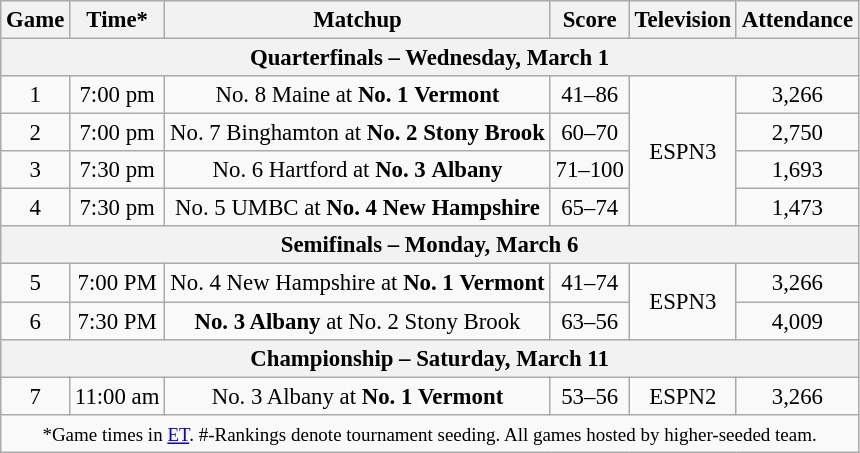<table class="wikitable" style="font-size: 95%;text-align:center">
<tr>
<th>Game</th>
<th>Time*</th>
<th>Matchup</th>
<th>Score</th>
<th>Television</th>
<th>Attendance</th>
</tr>
<tr>
<th colspan=6>Quarterfinals – Wednesday, March 1</th>
</tr>
<tr>
<td>1</td>
<td>7:00 pm</td>
<td align=center>No. 8 Maine at <strong>No. 1</strong> <strong>Vermont</strong></td>
<td>41–86</td>
<td rowspan=4>ESPN3</td>
<td>3,266</td>
</tr>
<tr>
<td>2</td>
<td>7:00 pm</td>
<td align=center>No. 7 Binghamton at <strong>No. 2</strong> <strong>Stony Brook</strong></td>
<td>60–70</td>
<td>2,750</td>
</tr>
<tr>
<td>3</td>
<td>7:30 pm</td>
<td align=center>No. 6 Hartford at <strong>No. 3</strong> <strong>Albany</strong></td>
<td>71–100</td>
<td>1,693</td>
</tr>
<tr>
<td>4</td>
<td>7:30 pm</td>
<td align=center>No. 5 UMBC at <strong>No. 4</strong> <strong>New Hampshire</strong></td>
<td>65–74</td>
<td>1,473</td>
</tr>
<tr>
<th colspan=6>Semifinals – Monday, March 6</th>
</tr>
<tr>
<td>5</td>
<td>7:00 PM</td>
<td align=center>No. 4 New Hampshire at <strong>No. 1</strong> <strong>Vermont</strong></td>
<td>41–74</td>
<td rowspan=2>ESPN3</td>
<td>3,266</td>
</tr>
<tr>
<td>6</td>
<td>7:30 PM</td>
<td align=center><strong>No. 3 Albany</strong> at No. 2 Stony Brook</td>
<td>63–56</td>
<td>4,009</td>
</tr>
<tr>
<th colspan=6>Championship – Saturday, March 11</th>
</tr>
<tr>
<td>7</td>
<td>11:00 am</td>
<td align=center>No. 3 Albany at <strong>No. 1</strong> <strong>Vermont</strong></td>
<td>53–56</td>
<td>ESPN2</td>
<td>3,266</td>
</tr>
<tr>
<td colspan=6><small>*Game times in <a href='#'>ET</a>. #-Rankings denote tournament seeding. All games hosted by higher-seeded team.</small></td>
</tr>
</table>
